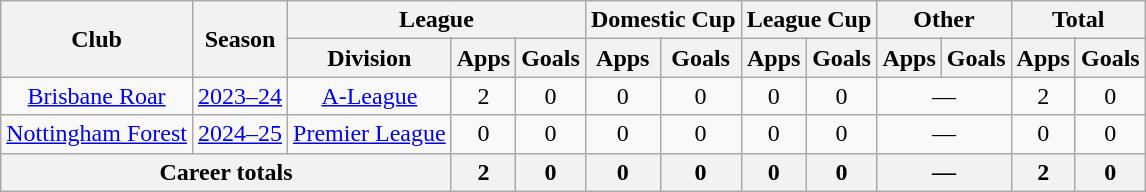<table class=wikitable style="text-align:center">
<tr>
<th rowspan="2">Club</th>
<th rowspan="2">Season</th>
<th colspan="3">League</th>
<th colspan="2">Domestic Cup</th>
<th colspan="2">League Cup</th>
<th colspan="2">Other</th>
<th colspan="2">Total</th>
</tr>
<tr>
<th>Division</th>
<th>Apps</th>
<th>Goals</th>
<th>Apps</th>
<th>Goals</th>
<th>Apps</th>
<th>Goals</th>
<th>Apps</th>
<th>Goals</th>
<th>Apps</th>
<th>Goals</th>
</tr>
<tr>
<td><a href='#'>Brisbane Roar</a></td>
<td><a href='#'>2023–24</a></td>
<td><a href='#'>A-League</a></td>
<td>2</td>
<td>0</td>
<td>0</td>
<td>0</td>
<td>0</td>
<td>0</td>
<td colspan="2">—</td>
<td>2</td>
<td>0</td>
</tr>
<tr>
<td><a href='#'>Nottingham Forest</a></td>
<td><a href='#'>2024–25</a></td>
<td><a href='#'>Premier League</a></td>
<td>0</td>
<td>0</td>
<td>0</td>
<td>0</td>
<td>0</td>
<td>0</td>
<td colspan="2">—</td>
<td>0</td>
<td>0</td>
</tr>
<tr>
<th colspan="3">Career totals</th>
<th>2</th>
<th>0</th>
<th>0</th>
<th>0</th>
<th>0</th>
<th>0</th>
<th colspan="2">—</th>
<th>2</th>
<th>0</th>
</tr>
</table>
